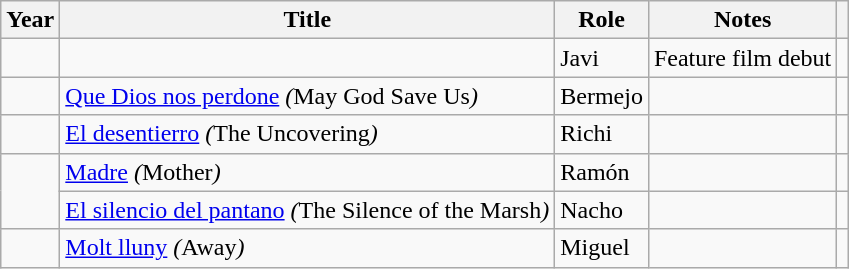<table class="wikitable sortable">
<tr>
<th>Year</th>
<th>Title</th>
<th>Role</th>
<th class = "unsortable">Notes</th>
<th class = "unsortable"></th>
</tr>
<tr>
<td></td>
<td><em></td>
<td>Javi</td>
<td>Feature film debut</td>
<td></td>
</tr>
<tr>
<td></td>
<td></em><a href='#'>Que Dios nos perdone</a><em> (</em>May God Save Us<em>)</td>
<td>Bermejo</td>
<td></td>
<td></td>
</tr>
<tr>
<td></td>
<td></em><a href='#'>El desentierro</a><em> (</em>The Uncovering<em>)</td>
<td>Richi</td>
<td></td>
<td></td>
</tr>
<tr>
<td rowspan = "2"></td>
<td></em><a href='#'>Madre</a><em> (</em>Mother<em>)</td>
<td>Ramón</td>
<td></td>
<td></td>
</tr>
<tr>
<td></em><a href='#'>El silencio del pantano</a><em> (</em>The Silence of the Marsh<em>)</td>
<td>Nacho</td>
<td></td>
<td></td>
</tr>
<tr>
<td></td>
<td></em><a href='#'>Molt lluny</a><em> (</em>Away<em>)</td>
<td>Miguel</td>
<td></td>
<td></td>
</tr>
</table>
